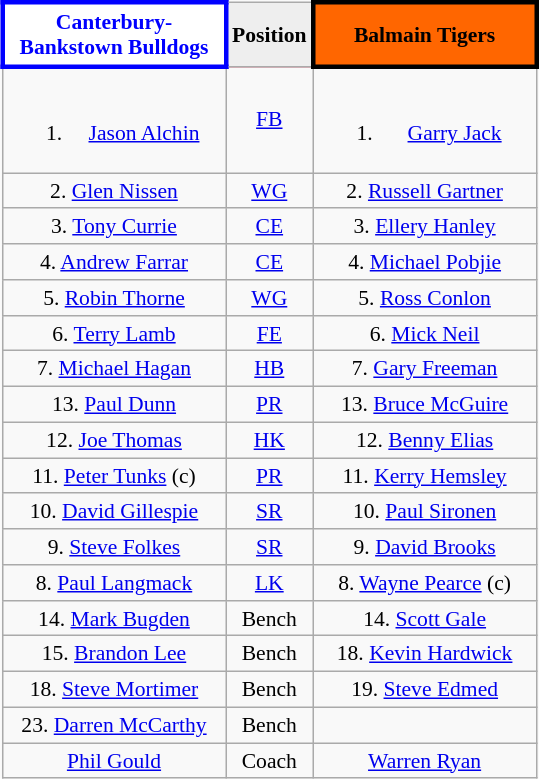<table class="wikitable" style="float:right; font-size:90%; margin-left:1em;">
<tr style="background:#f03;">
<th style="width:140px; border:3px solid blue; background: white; color: blue">Canterbury-Bankstown Bulldogs</th>
<th style="width:40px; text-align:center; background:#eee; color:black;">Position</th>
<th style="width:140px; border:3px solid black; background: #f60; color: black">Balmain Tigers</th>
</tr>
<tr align=center>
<td><br><ol><li><a href='#'>Jason Alchin</a></li></ol></td>
<td><a href='#'>FB</a></td>
<td><br><ol><li><a href='#'>Garry Jack</a></li></ol></td>
</tr>
<tr align=center>
<td>2. <a href='#'>Glen Nissen</a></td>
<td><a href='#'>WG</a></td>
<td>2. <a href='#'>Russell Gartner</a></td>
</tr>
<tr align=center>
<td>3. <a href='#'>Tony Currie</a></td>
<td><a href='#'>CE</a></td>
<td>3. <a href='#'>Ellery Hanley</a></td>
</tr>
<tr align=center>
<td>4. <a href='#'>Andrew Farrar</a></td>
<td><a href='#'>CE</a></td>
<td>4. <a href='#'>Michael Pobjie</a></td>
</tr>
<tr align=center>
<td>5. <a href='#'>Robin Thorne</a></td>
<td><a href='#'>WG</a></td>
<td>5. <a href='#'>Ross Conlon</a></td>
</tr>
<tr align=center>
<td>6. <a href='#'>Terry Lamb</a></td>
<td><a href='#'>FE</a></td>
<td>6. <a href='#'>Mick Neil</a></td>
</tr>
<tr align=center>
<td>7. <a href='#'>Michael Hagan</a></td>
<td><a href='#'>HB</a></td>
<td>7. <a href='#'>Gary Freeman</a></td>
</tr>
<tr align=center>
<td>13. <a href='#'>Paul Dunn</a></td>
<td><a href='#'>PR</a></td>
<td>13. <a href='#'>Bruce McGuire</a></td>
</tr>
<tr align=center>
<td>12. <a href='#'>Joe Thomas</a></td>
<td><a href='#'>HK</a></td>
<td>12. <a href='#'>Benny Elias</a></td>
</tr>
<tr align=center>
<td>11. <a href='#'>Peter Tunks</a> (c)</td>
<td><a href='#'>PR</a></td>
<td>11. <a href='#'>Kerry Hemsley</a></td>
</tr>
<tr align=center>
<td>10. <a href='#'>David Gillespie</a></td>
<td><a href='#'>SR</a></td>
<td>10. <a href='#'>Paul Sironen</a></td>
</tr>
<tr align=center>
<td>9. <a href='#'>Steve Folkes</a></td>
<td><a href='#'>SR</a></td>
<td>9. <a href='#'>David Brooks</a></td>
</tr>
<tr align=center>
<td>8. <a href='#'>Paul Langmack</a></td>
<td><a href='#'>LK</a></td>
<td>8. <a href='#'>Wayne Pearce</a> (c)</td>
</tr>
<tr align=center>
<td>14. <a href='#'>Mark Bugden</a></td>
<td>Bench</td>
<td>14. <a href='#'>Scott Gale</a></td>
</tr>
<tr align=center>
<td>15. <a href='#'>Brandon Lee</a></td>
<td>Bench</td>
<td>18. <a href='#'>Kevin Hardwick</a></td>
</tr>
<tr align=center>
<td>18. <a href='#'>Steve Mortimer</a></td>
<td>Bench</td>
<td>19. <a href='#'>Steve Edmed</a></td>
</tr>
<tr align=center>
<td>23. <a href='#'>Darren McCarthy</a></td>
<td>Bench</td>
<td></td>
</tr>
<tr align=center>
<td><a href='#'>Phil Gould</a></td>
<td>Coach</td>
<td><a href='#'>Warren Ryan</a></td>
</tr>
</table>
